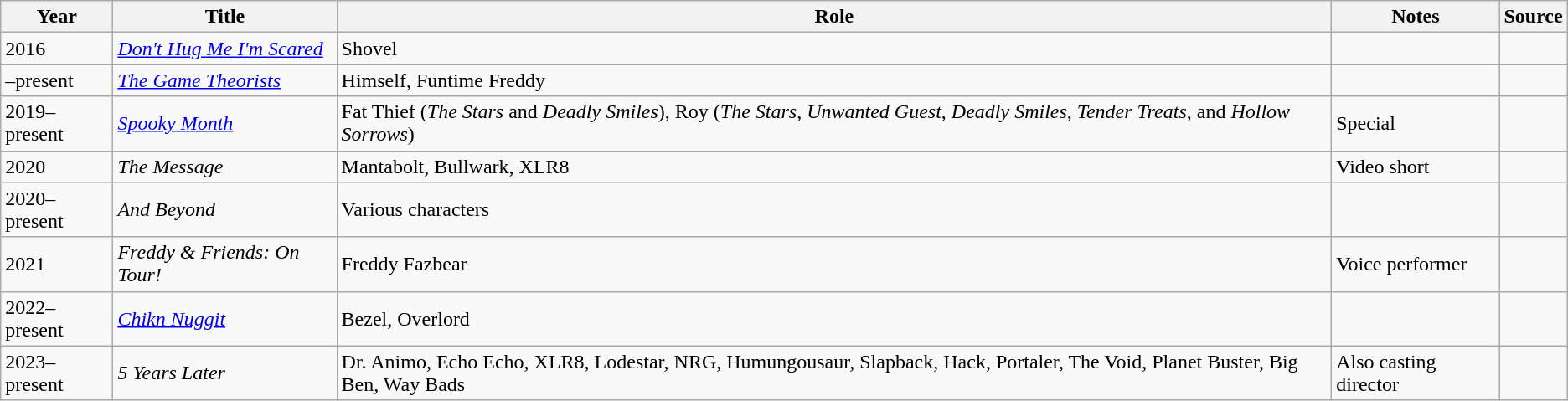<table class="wikitable sortable plainrowheaders">
<tr>
<th>Year</th>
<th>Title</th>
<th>Role</th>
<th class="unsortable">Notes</th>
<th class="unsortable">Source</th>
</tr>
<tr>
<td>2016</td>
<td><em><a href='#'>Don't Hug Me I'm Scared</a></em></td>
<td>Shovel</td>
<td></td>
<td></td>
</tr>
<tr>
<td>–present</td>
<td><em><a href='#'>The Game Theorists</a></em></td>
<td>Himself, Funtime Freddy</td>
<td></td>
<td></td>
</tr>
<tr>
<td>2019–present</td>
<td><em><a href='#'>Spooky Month</a></em></td>
<td>Fat Thief (<em>The Stars</em> and <em>Deadly Smiles</em>), Roy (<em>The Stars</em>, <em>Unwanted Guest</em>, <em>Deadly Smiles</em>, <em>Tender Treats</em>, and <em>Hollow Sorrows</em>)</td>
<td>Special</td>
<td></td>
</tr>
<tr>
<td>2020</td>
<td><em>The Message</em></td>
<td>Mantabolt, Bullwark, XLR8</td>
<td>Video short</td>
<td></td>
</tr>
<tr>
<td>2020–present</td>
<td><em>And Beyond</em></td>
<td>Various characters</td>
<td></td>
<td></td>
</tr>
<tr>
<td>2021</td>
<td><em>Freddy & Friends: On Tour!</em></td>
<td>Freddy Fazbear</td>
<td>Voice performer</td>
</tr>
<tr>
<td>2022–present</td>
<td><em><a href='#'>Chikn Nuggit</a></em></td>
<td>Bezel, Overlord</td>
<td></td>
<td></td>
</tr>
<tr>
<td>2023–present</td>
<td><em>5 Years Later</em></td>
<td>Dr. Animo, Echo Echo, XLR8, Lodestar, NRG, Humungousaur, Slapback, Hack, Portaler, The Void, Planet Buster, Big Ben, Way Bads</td>
<td>Also casting director</td>
<td></td>
</tr>
</table>
